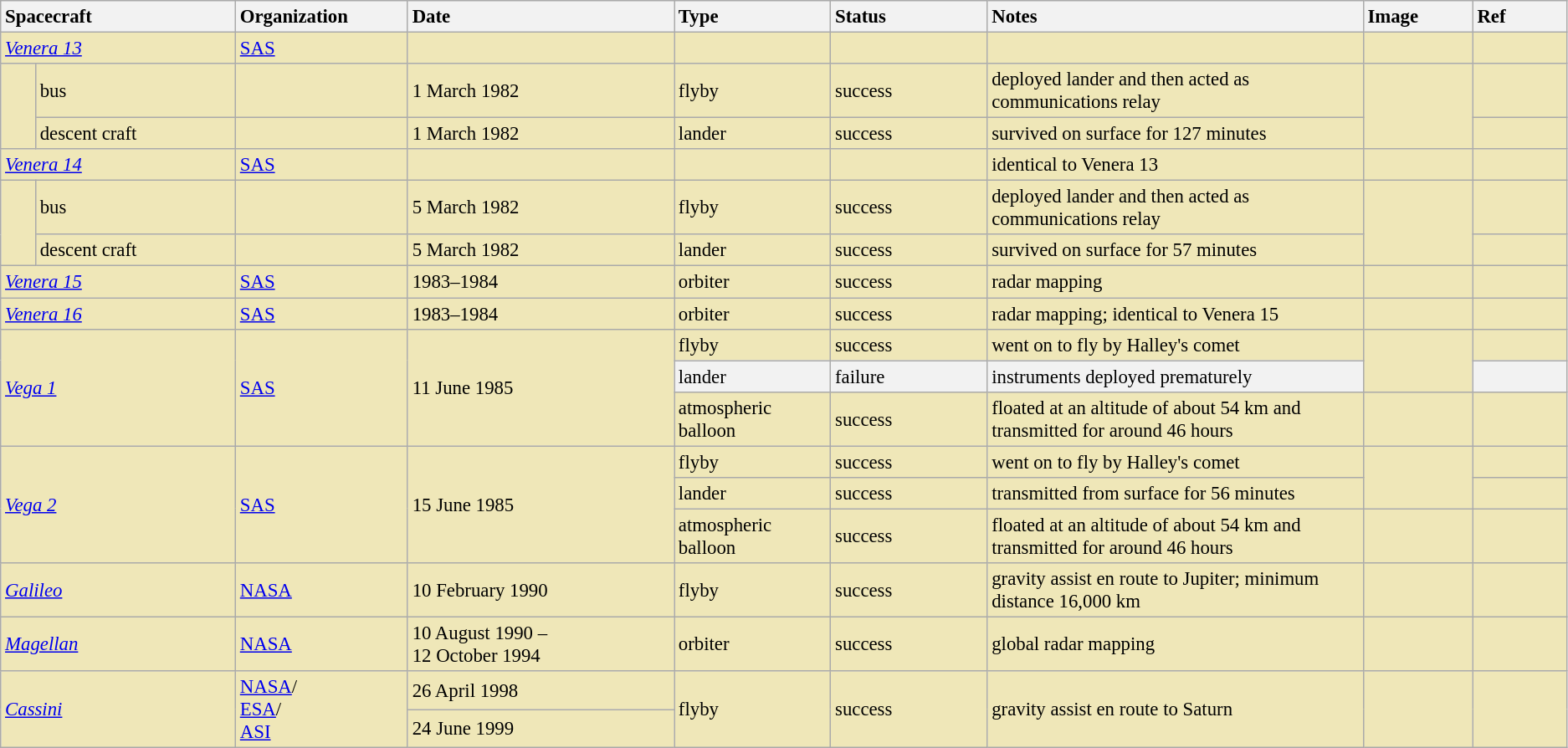<table class="wikitable sticky-header" style="font-size:95%;">
<tr>
<th colspan="2"  style="text-align:left; width:15%;">Spacecraft</th>
<th style="text-align:left; width:11%;">Organization</th>
<th style="text-align:left; width:17%;">Date</th>
<th style="text-align:left; width:10%;">Type</th>
<th style="text-align:left; width:10%;">Status</th>
<th style="text-align:left; width:24%;">Notes</th>
<th style="text-align:left; width:7%;">Image</th>
<th style="text-align:left; width:6%;">Ref</th>
</tr>
<tr style="background:#EFE7B8">
<td colspan="2"><em><a href='#'>Venera 13</a></em></td>
<td> <a href='#'>SAS</a></td>
<td></td>
<td></td>
<td></td>
<td></td>
<td></td>
<td></td>
</tr>
<tr style="background:#EFE7B8">
<td rowspan="2">  </td>
<td>bus</td>
<td></td>
<td>1 March 1982</td>
<td>flyby</td>
<td>success</td>
<td>deployed lander and then acted as communications relay</td>
<td rowspan=2></td>
<td></td>
</tr>
<tr style="background:#EFE7B8">
<td>descent craft</td>
<td></td>
<td>1 March 1982</td>
<td>lander</td>
<td>success</td>
<td>survived on surface for 127 minutes</td>
<td></td>
</tr>
<tr style="background:#EFE7B8">
<td colspan="2"><em><a href='#'>Venera 14</a></em></td>
<td> <a href='#'>SAS</a></td>
<td></td>
<td></td>
<td></td>
<td>identical to Venera 13</td>
<td></td>
<td></td>
</tr>
<tr style="background:#EFE7B8">
<td rowspan="2"></td>
<td>bus</td>
<td></td>
<td>5 March 1982</td>
<td>flyby</td>
<td>success</td>
<td>deployed lander and then acted as communications relay</td>
<td rowspan=2></td>
<td></td>
</tr>
<tr style="background:#EFE7B8">
<td>descent craft</td>
<td></td>
<td>5 March 1982</td>
<td>lander</td>
<td>success</td>
<td>survived on surface for 57 minutes</td>
<td></td>
</tr>
<tr style="background:#EFE7B8">
<td colspan="2"><em><a href='#'>Venera 15</a></em></td>
<td> <a href='#'>SAS</a></td>
<td>1983–1984</td>
<td>orbiter</td>
<td>success</td>
<td>radar mapping</td>
<td></td>
<td></td>
</tr>
<tr style="background:#EFE7B8">
<td colspan="2"><em><a href='#'>Venera 16</a></em></td>
<td> <a href='#'>SAS</a></td>
<td>1983–1984</td>
<td>orbiter</td>
<td>success</td>
<td>radar mapping; identical to Venera 15</td>
<td></td>
<td></td>
</tr>
<tr style="background:#EFE7B8">
<td colspan="2" rowspan="3"><em><a href='#'>Vega 1</a></em></td>
<td rowspan="3"> <a href='#'>SAS</a></td>
<td rowspan="3">11 June 1985</td>
<td>flyby</td>
<td>success</td>
<td>went on to fly by Halley's comet</td>
<td rowspan=2></td>
<td></td>
</tr>
<tr style="background:#F2F2F2">
<td>lander</td>
<td>failure</td>
<td>instruments deployed prematurely</td>
<td></td>
</tr>
<tr style="background:#EFE7B8">
<td>atmospheric balloon</td>
<td>success</td>
<td>floated at an altitude of about 54 km and transmitted for around 46 hours</td>
<td></td>
<td></td>
</tr>
<tr style="background:#EFE7B8">
<td colspan="2" rowspan="3"><em><a href='#'>Vega 2</a></em></td>
<td rowspan="3"> <a href='#'>SAS</a></td>
<td rowspan="3">15 June 1985</td>
<td>flyby</td>
<td>success</td>
<td>went on to fly by Halley's comet</td>
<td rowspan=2></td>
<td></td>
</tr>
<tr style="background:#EFE7B8">
<td>lander</td>
<td>success</td>
<td>transmitted from surface for 56 minutes</td>
<td></td>
</tr>
<tr style="background:#EFE7B8">
<td>atmospheric balloon</td>
<td>success</td>
<td>floated at an altitude of about 54 km and transmitted for around 46 hours</td>
<td></td>
<td></td>
</tr>
<tr style="background:#EFE7B8">
<td colspan="2"><em><a href='#'>Galileo</a></em></td>
<td> <a href='#'>NASA</a></td>
<td>10 February 1990</td>
<td>flyby</td>
<td>success</td>
<td>gravity assist en route to Jupiter; minimum distance 16,000 km</td>
<td></td>
<td></td>
</tr>
<tr style="background:#EFE7B8">
<td colspan="2"><em><a href='#'>Magellan</a></em></td>
<td> <a href='#'>NASA</a></td>
<td>10 August 1990 –<br>12 October 1994</td>
<td>orbiter</td>
<td>success</td>
<td>global radar mapping</td>
<td></td>
<td> </td>
</tr>
<tr style="background:#EFE7B8">
<td colspan="2" rowspan="2"><em><a href='#'>Cassini</a></em></td>
<td rowspan="2"> <a href='#'>NASA</a>/<br>  <a href='#'>ESA</a>/<br> <a href='#'>ASI</a></td>
<td>26 April 1998</td>
<td rowspan="2">flyby</td>
<td rowspan="2">success</td>
<td rowspan="2">gravity assist en route to Saturn</td>
<td rowspan="2"></td>
<td rowspan="2"> </td>
</tr>
<tr style="background:#EFE7B8">
<td>24 June 1999</td>
</tr>
</table>
